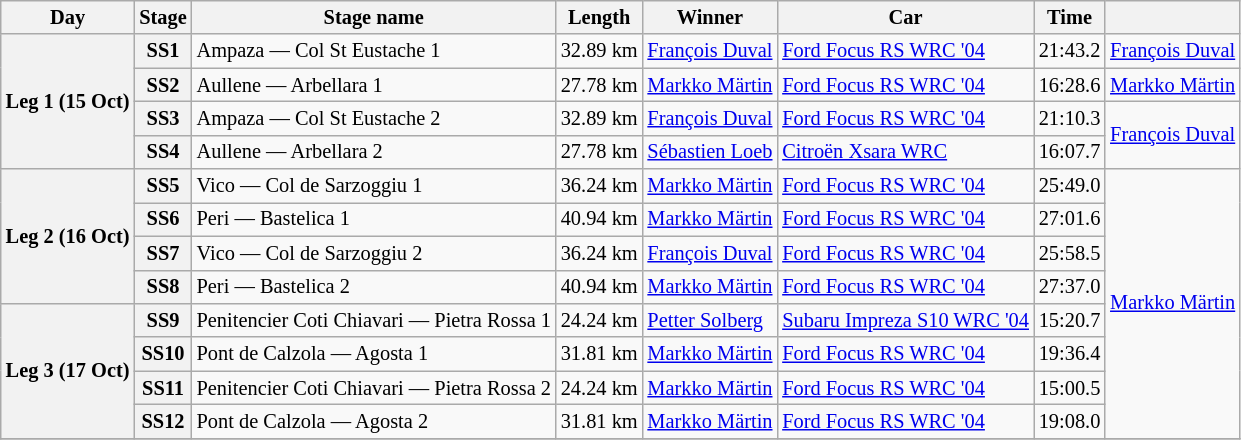<table class="wikitable" style="font-size: 85%;">
<tr>
<th>Day</th>
<th>Stage</th>
<th>Stage name</th>
<th>Length</th>
<th>Winner</th>
<th>Car</th>
<th>Time</th>
<th></th>
</tr>
<tr>
<th rowspan="4">Leg 1 (15 Oct)</th>
<th>SS1</th>
<td>Ampaza — Col St Eustache 1</td>
<td align="center">32.89 km</td>
<td> <a href='#'>François Duval</a></td>
<td><a href='#'>Ford Focus RS WRC '04</a></td>
<td>21:43.2</td>
<td rowspan="1"> <a href='#'>François Duval</a></td>
</tr>
<tr>
<th>SS2</th>
<td>Aullene — Arbellara 1</td>
<td align="center">27.78 km</td>
<td> <a href='#'>Markko Märtin</a></td>
<td><a href='#'>Ford Focus RS WRC '04</a></td>
<td>16:28.6</td>
<td rowspan="1"> <a href='#'>Markko Märtin</a></td>
</tr>
<tr>
<th>SS3</th>
<td>Ampaza — Col St Eustache 2</td>
<td align="center">32.89 km</td>
<td> <a href='#'>François Duval</a></td>
<td><a href='#'>Ford Focus RS WRC '04</a></td>
<td>21:10.3</td>
<td rowspan="2"> <a href='#'>François Duval</a></td>
</tr>
<tr>
<th>SS4</th>
<td>Aullene — Arbellara 2</td>
<td align="center">27.78 km</td>
<td> <a href='#'>Sébastien Loeb</a></td>
<td><a href='#'>Citroën Xsara WRC</a></td>
<td>16:07.7</td>
</tr>
<tr>
<th rowspan="4">Leg 2 (16 Oct)</th>
<th>SS5</th>
<td>Vico — Col de Sarzoggiu 1</td>
<td align="center">36.24 km</td>
<td> <a href='#'>Markko Märtin</a></td>
<td><a href='#'>Ford Focus RS WRC '04</a></td>
<td>25:49.0</td>
<td rowspan="8"> <a href='#'>Markko Märtin</a></td>
</tr>
<tr>
<th>SS6</th>
<td>Peri — Bastelica 1</td>
<td align="center">40.94 km</td>
<td> <a href='#'>Markko Märtin</a></td>
<td><a href='#'>Ford Focus RS WRC '04</a></td>
<td>27:01.6</td>
</tr>
<tr>
<th>SS7</th>
<td>Vico — Col de Sarzoggiu 2</td>
<td align="center">36.24 km</td>
<td> <a href='#'>François Duval</a></td>
<td><a href='#'>Ford Focus RS WRC '04</a></td>
<td>25:58.5</td>
</tr>
<tr>
<th>SS8</th>
<td>Peri — Bastelica 2</td>
<td align="center">40.94 km</td>
<td> <a href='#'>Markko Märtin</a></td>
<td><a href='#'>Ford Focus RS WRC '04</a></td>
<td>27:37.0</td>
</tr>
<tr>
<th rowspan="4">Leg 3 (17 Oct)</th>
<th>SS9</th>
<td>Penitencier Coti Chiavari — Pietra Rossa 1</td>
<td align="center">24.24 km</td>
<td> <a href='#'>Petter Solberg</a></td>
<td><a href='#'>Subaru Impreza S10 WRC '04</a></td>
<td>15:20.7</td>
</tr>
<tr>
<th>SS10</th>
<td>Pont de Calzola — Agosta 1</td>
<td align="center">31.81 km</td>
<td> <a href='#'>Markko Märtin</a></td>
<td><a href='#'>Ford Focus RS WRC '04</a></td>
<td>19:36.4</td>
</tr>
<tr>
<th>SS11</th>
<td>Penitencier Coti Chiavari — Pietra Rossa 2</td>
<td align="center">24.24 km</td>
<td> <a href='#'>Markko Märtin</a></td>
<td><a href='#'>Ford Focus RS WRC '04</a></td>
<td>15:00.5</td>
</tr>
<tr>
<th>SS12</th>
<td>Pont de Calzola — Agosta 2</td>
<td align="center">31.81 km</td>
<td> <a href='#'>Markko Märtin</a></td>
<td><a href='#'>Ford Focus RS WRC '04</a></td>
<td>19:08.0</td>
</tr>
<tr>
</tr>
</table>
